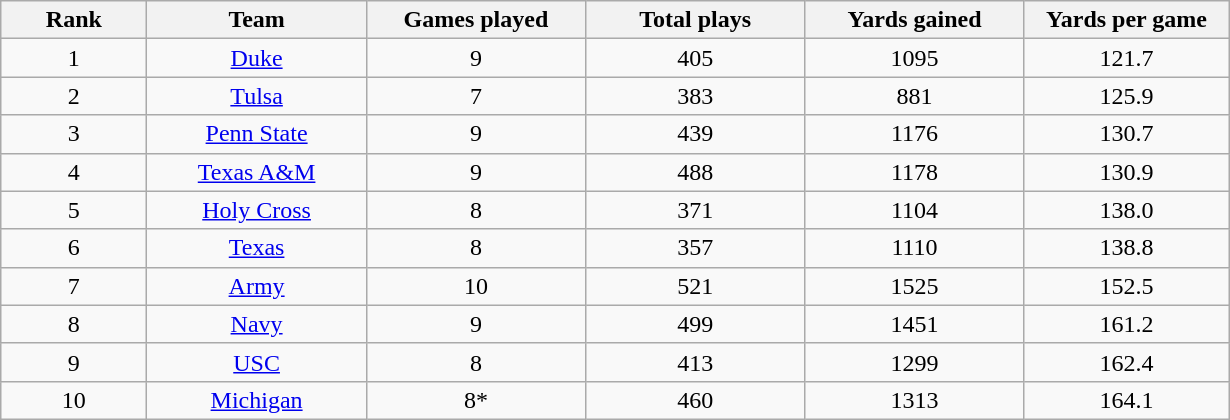<table class="wikitable sortable">
<tr>
<th bgcolor="#DDDDFF" width="10%">Rank</th>
<th bgcolor="#DDDDFF" width="15%">Team</th>
<th bgcolor="#DDDDFF" width="15%">Games played</th>
<th bgcolor="#DDDDFF" width="15%">Total plays</th>
<th bgcolor="#DDDDFF" width="15%">Yards gained</th>
<th bgcolor="#DDDDFF" width="14%">Yards per game</th>
</tr>
<tr align="center">
<td>1</td>
<td><a href='#'>Duke</a></td>
<td>9</td>
<td>405</td>
<td>1095</td>
<td>121.7</td>
</tr>
<tr align="center">
<td>2</td>
<td><a href='#'>Tulsa</a></td>
<td>7</td>
<td>383</td>
<td>881</td>
<td>125.9</td>
</tr>
<tr align="center">
<td>3</td>
<td><a href='#'>Penn State</a></td>
<td>9</td>
<td>439</td>
<td>1176</td>
<td>130.7</td>
</tr>
<tr align="center">
<td>4</td>
<td><a href='#'>Texas A&M</a></td>
<td>9</td>
<td>488</td>
<td>1178</td>
<td>130.9</td>
</tr>
<tr align="center">
<td>5</td>
<td><a href='#'>Holy Cross</a></td>
<td>8</td>
<td>371</td>
<td>1104</td>
<td>138.0</td>
</tr>
<tr align="center">
<td>6</td>
<td><a href='#'>Texas</a></td>
<td>8</td>
<td>357</td>
<td>1110</td>
<td>138.8</td>
</tr>
<tr align="center">
<td>7</td>
<td><a href='#'>Army</a></td>
<td>10</td>
<td>521</td>
<td>1525</td>
<td>152.5</td>
</tr>
<tr align="center">
<td>8</td>
<td><a href='#'>Navy</a></td>
<td>9</td>
<td>499</td>
<td>1451</td>
<td>161.2</td>
</tr>
<tr align="center">
<td>9</td>
<td><a href='#'>USC</a></td>
<td>8</td>
<td>413</td>
<td>1299</td>
<td>162.4</td>
</tr>
<tr align="center">
<td>10</td>
<td><a href='#'>Michigan</a></td>
<td>8*</td>
<td>460</td>
<td>1313</td>
<td>164.1</td>
</tr>
</table>
